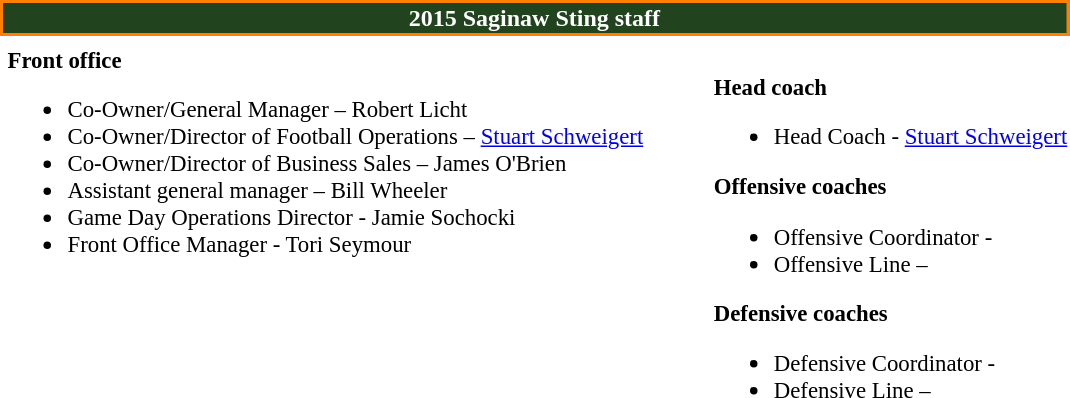<table class="toccolours" style="text-align: left;">
<tr>
<th colspan="7" style="background:#21441E; color:white; text-align: center; border:2px solid #FF7F00;"><strong>2015 Saginaw Sting staff</strong></th>
</tr>
<tr>
<td colspan=7 align="right"></td>
</tr>
<tr>
<td valign="top"></td>
<td style="font-size: 95%;" valign="top"><strong>Front office</strong><br><ul><li>Co-Owner/General Manager – Robert Licht</li><li>Co-Owner/Director of Football Operations – <a href='#'>Stuart Schweigert</a></li><li>Co-Owner/Director of Business Sales – James O'Brien</li><li>Assistant general manager – Bill Wheeler</li><li>Game Day Operations Director - Jamie Sochocki</li><li>Front Office Manager - Tori Seymour</li></ul></td>
<td width="35"> </td>
<td valign="top"></td>
<td style="font-size: 95%;" valign="top"><br><strong>Head coach</strong><ul><li>Head Coach - <a href='#'>Stuart Schweigert</a></li></ul><strong>Offensive coaches</strong><ul><li>Offensive Coordinator -</li><li>Offensive Line –</li></ul><strong>Defensive coaches</strong><ul><li>Defensive Coordinator -</li><li>Defensive Line –</li></ul></td>
</tr>
</table>
